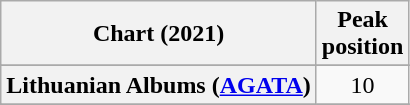<table class="wikitable sortable plainrowheaders" style="text-align:center">
<tr>
<th scope="col">Chart (2021)</th>
<th scope="col">Peak<br>position</th>
</tr>
<tr>
</tr>
<tr>
</tr>
<tr>
</tr>
<tr>
</tr>
<tr>
</tr>
<tr>
</tr>
<tr>
</tr>
<tr>
</tr>
<tr>
</tr>
<tr>
<th scope="row">Lithuanian Albums (<a href='#'>AGATA</a>)</th>
<td>10</td>
</tr>
<tr>
</tr>
<tr>
</tr>
<tr>
</tr>
<tr>
</tr>
<tr>
</tr>
<tr>
</tr>
</table>
